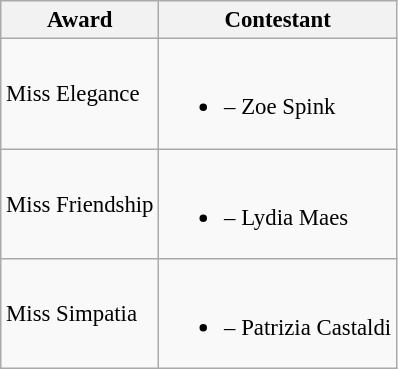<table class="wikitable sortable" style="font-size: 95%;">
<tr>
<th>Award</th>
<th>Contestant</th>
</tr>
<tr>
<td>Miss Elegance</td>
<td><br><ul><li> – Zoe Spink</li></ul></td>
</tr>
<tr>
<td>Miss Friendship</td>
<td><br><ul><li> – Lydia Maes</li></ul></td>
</tr>
<tr>
<td>Miss Simpatia</td>
<td><br><ul><li> – Patrizia Castaldi</li></ul></td>
</tr>
</table>
